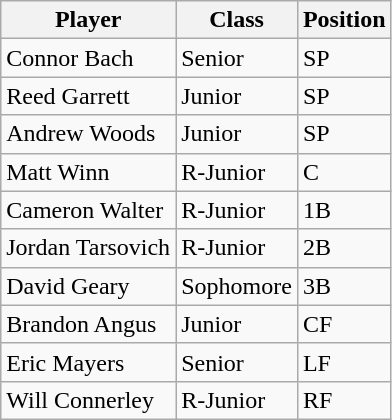<table class="wikitable" border="1">
<tr>
<th>Player</th>
<th>Class</th>
<th>Position</th>
</tr>
<tr>
<td>Connor Bach</td>
<td>Senior</td>
<td>SP</td>
</tr>
<tr>
<td>Reed Garrett</td>
<td>Junior</td>
<td>SP</td>
</tr>
<tr>
<td>Andrew Woods</td>
<td>Junior</td>
<td>SP</td>
</tr>
<tr>
<td>Matt Winn</td>
<td>R-Junior</td>
<td>C</td>
</tr>
<tr>
<td>Cameron Walter</td>
<td>R-Junior</td>
<td>1B</td>
</tr>
<tr>
<td>Jordan Tarsovich</td>
<td>R-Junior</td>
<td>2B</td>
</tr>
<tr>
<td>David Geary</td>
<td>Sophomore</td>
<td>3B</td>
</tr>
<tr>
<td>Brandon Angus</td>
<td>Junior</td>
<td>CF</td>
</tr>
<tr>
<td>Eric Mayers</td>
<td>Senior</td>
<td>LF</td>
</tr>
<tr>
<td>Will Connerley</td>
<td>R-Junior</td>
<td>RF</td>
</tr>
</table>
